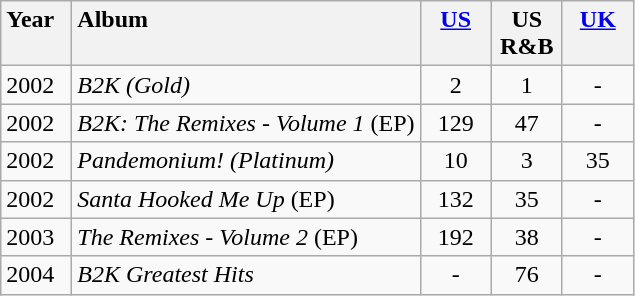<table class="wikitable">
<tr>
<th style="vertical-align:top; text-align:left; width:40px;">Year</th>
<th style="text-align:left; vertical-align:top;">Album</th>
<th style="vertical-align:top; text-align:center; width:40px;"><a href='#'>US</a></th>
<th style="vertical-align:top; text-align:center; width:40px;">US R&B</th>
<th style="vertical-align:top; text-align:center; width:40px;"><a href='#'>UK</a></th>
</tr>
<tr style="vertical-align:top;">
<td style="text-align:left; ">2002</td>
<td style="text-align:left; "><em>B2K (Gold)</em></td>
<td style="text-align:center; ">2</td>
<td style="text-align:center; ">1</td>
<td style="text-align:center; ">-</td>
</tr>
<tr style="vertical-align:top;">
<td style="text-align:left; ">2002</td>
<td style="text-align:left; "><em>B2K: The Remixes - Volume 1</em> (EP)</td>
<td style="text-align:center; ">129</td>
<td style="text-align:center; ">47</td>
<td style="text-align:center; ">-</td>
</tr>
<tr style="vertical-align:top;">
<td style="text-align:left; ">2002</td>
<td style="text-align:left; "><em>Pandemonium! (Platinum)</em></td>
<td style="text-align:center; ">10</td>
<td style="text-align:center; ">3</td>
<td style="text-align:center; ">35</td>
</tr>
<tr style="vertical-align:top;">
<td style="text-align:left; ">2002</td>
<td style="text-align:left; "><em>Santa Hooked Me Up</em> (EP)</td>
<td style="text-align:center; ">132</td>
<td style="text-align:center; ">35</td>
<td style="text-align:center; ">-</td>
</tr>
<tr style="vertical-align:top;">
<td style="text-align:left; ">2003</td>
<td style="text-align:left; "><em>The Remixes - Volume 2</em> (EP)</td>
<td style="text-align:center; ">192</td>
<td style="text-align:center; ">38</td>
<td style="text-align:center; ">-</td>
</tr>
<tr style="vertical-align:top;">
<td style="text-align:left; ">2004</td>
<td style="text-align:left; "><em>B2K Greatest Hits</em></td>
<td style="text-align:center; ">-</td>
<td style="text-align:center; ">76</td>
<td style="text-align:center; ">-</td>
</tr>
</table>
